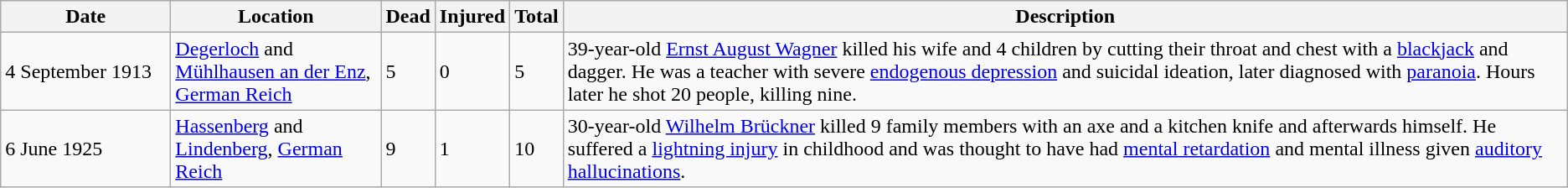<table class="wikitable sortable">
<tr>
<th scope="col" style="width: 8rem;">Date</th>
<th scope="col" style="width: 10rem;">Location</th>
<th data-sort-type=number>Dead</th>
<th data-sort-type=number>Injured</th>
<th data-sort-type=number>Total</th>
<th class=unsortable>Description</th>
</tr>
<tr>
<td>4 September 1913</td>
<td><a href='#'>Degerloch</a> and <a href='#'>Mühlhausen an der Enz</a>, <a href='#'>German Reich</a></td>
<td>5</td>
<td>0</td>
<td>5</td>
<td>39-year-old <a href='#'>Ernst August Wagner</a> killed his wife and 4 children by cutting their throat and chest with a <a href='#'>blackjack</a> and dagger. He was a teacher with severe <a href='#'>endogenous depression</a> and suicidal ideation, later diagnosed with <a href='#'>paranoia</a>. Hours later he shot 20 people, killing nine.</td>
</tr>
<tr>
<td>6 June 1925</td>
<td><a href='#'>Hassenberg</a> and <a href='#'>Lindenberg</a>, <a href='#'>German Reich</a></td>
<td>9</td>
<td>1</td>
<td>10</td>
<td>30-year-old <a href='#'>Wilhelm Brückner</a> killed 9 family members with an axe and a kitchen knife and afterwards himself. He suffered a <a href='#'>lightning injury</a> in childhood and was thought to have had <a href='#'>mental retardation</a> and mental illness given <a href='#'>auditory hallucinations</a>.</td>
</tr>
</table>
